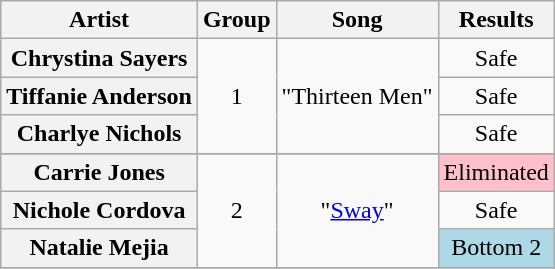<table class="wikitable plainrowheaders" style="text-align:center;">
<tr>
<th scope="col">Artist</th>
<th scope="col">Group</th>
<th scope="col">Song</th>
<th scope="col">Results</th>
</tr>
<tr>
<th scope="row">Chrystina Sayers</th>
<td rowspan="3">1</td>
<td rowspan="3">"Thirteen Men"</td>
<td>Safe</td>
</tr>
<tr>
<th scope="row">Tiffanie Anderson</th>
<td>Safe</td>
</tr>
<tr>
<th scope="row">Charlye Nichols</th>
<td>Safe</td>
</tr>
<tr>
</tr>
<tr>
<th scope="row">Carrie Jones</th>
<td rowspan="3">2</td>
<td rowspan="3">"<a href='#'>Sway</a>"</td>
<td style="background:pink;">Eliminated</td>
</tr>
<tr>
<th scope="row">Nichole Cordova</th>
<td>Safe</td>
</tr>
<tr>
<th scope="row">Natalie Mejia</th>
<td style="background:lightblue;">Bottom 2</td>
</tr>
<tr>
</tr>
</table>
